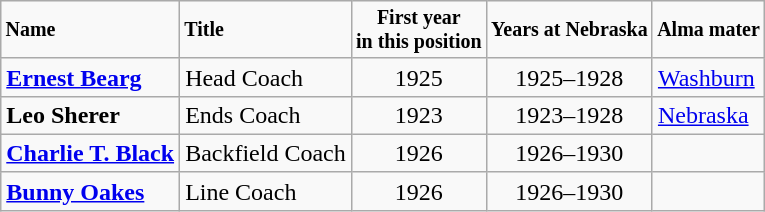<table class="wikitable">
<tr style="font-size:smaller">
<td><strong>Name</strong></td>
<td><strong>Title</strong></td>
<td align="center"><strong>First year<br>in this position</strong></td>
<td align="center"><strong>Years at Nebraska</strong></td>
<td><strong>Alma mater</strong></td>
</tr>
<tr>
<td><strong><a href='#'>Ernest Bearg</a></strong></td>
<td>Head Coach</td>
<td align="center">1925</td>
<td align="center">1925–1928</td>
<td><a href='#'>Washburn</a></td>
</tr>
<tr>
<td><strong>Leo Sherer</strong></td>
<td>Ends Coach</td>
<td align="center">1923</td>
<td align="center">1923–1928</td>
<td><a href='#'>Nebraska</a></td>
</tr>
<tr>
<td><strong><a href='#'>Charlie T. Black</a></strong></td>
<td>Backfield Coach</td>
<td align="center">1926</td>
<td align="center">1926–1930</td>
<td></td>
</tr>
<tr>
<td><strong><a href='#'>Bunny Oakes</a></strong></td>
<td>Line Coach</td>
<td align="center">1926</td>
<td align="center">1926–1930</td>
<td></td>
</tr>
</table>
